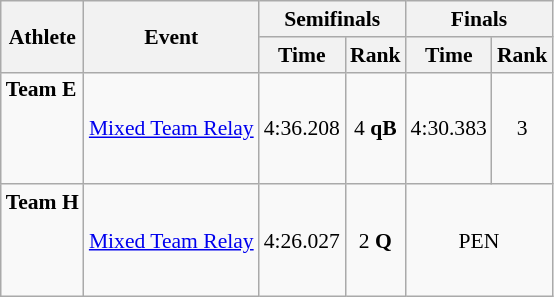<table class="wikitable" style="font-size:90%;">
<tr>
<th rowspan=2>Athlete</th>
<th rowspan=2>Event</th>
<th colspan=2>Semifinals</th>
<th colspan=2>Finals</th>
</tr>
<tr>
<th>Time</th>
<th>Rank</th>
<th>Time</th>
<th>Rank</th>
</tr>
<tr>
<td><strong>Team E</strong><br><br><br><br></td>
<td><a href='#'>Mixed Team Relay</a></td>
<td align=center>4:36.208</td>
<td align=center>4 <strong>qB</strong></td>
<td align=center>4:30.383</td>
<td align=center>3</td>
</tr>
<tr>
<td><strong>Team H</strong><br><br><br><br></td>
<td><a href='#'>Mixed Team Relay</a></td>
<td align=center>4:26.027</td>
<td align=center>2 <strong>Q</strong></td>
<td align=center colspan=2>PEN</td>
</tr>
</table>
